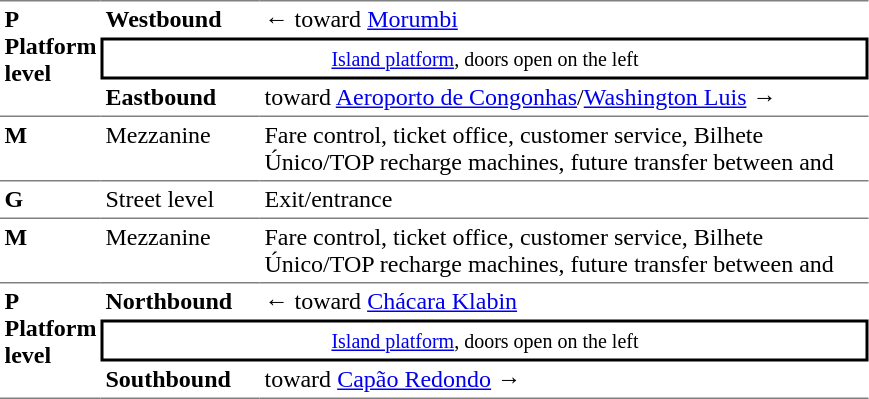<table table border=0 cellspacing=0 cellpadding=3>
<tr>
<td style="border-top:solid 1px gray;border-bottom:solid 1px gray;vertical-align:top;" rowspan=4><strong>P<br>Platform level</strong></td>
</tr>
<tr>
<td style="border-top:solid 1px gray;"><span><strong>Westbound</strong></span></td>
<td style="border-top:solid 1px gray;">←  toward <a href='#'>Morumbi</a></td>
</tr>
<tr>
<td style="border-top:solid 2px black;border-right:solid 2px black;border-left:solid 2px black;border-bottom:solid 2px black;text-align:center;" colspan=5><small><a href='#'>Island platform</a>, doors open on the left</small></td>
</tr>
<tr>
<td style="border-bottom:solid 1px gray;"><span><strong>Eastbound</strong></span></td>
<td style="border-bottom:solid 1px gray;"> toward <a href='#'>Aeroporto de Congonhas</a>/<a href='#'>Washington Luis</a> →</td>
</tr>
<tr>
<td style="vertical-align:top;"><strong>M</strong></td>
<td style="vertical-align:top;">Mezzanine</td>
<td style="vertical-align:top;">Fare control, ticket office, customer service, Bilhete Único/TOP recharge machines, future transfer between  and </td>
</tr>
<tr>
<td style="border-top:solid 1px gray;vertical-align:top;" width=50><strong>G</strong></td>
<td style="border-top:solid 1px gray;vertical-align:top;" width=100>Street level</td>
<td style="border-top:solid 1px gray;vertical-align:top;" width=400>Exit/entrance</td>
</tr>
<tr>
<td style="border-top:solid 1px gray;vertical-align:top;"><strong>M</strong></td>
<td style="border-top:solid 1px gray;vertical-align:top;">Mezzanine</td>
<td style="border-top:solid 1px gray;vertical-align:top;">Fare control, ticket office, customer service, Bilhete Único/TOP recharge machines, future transfer between  and </td>
</tr>
<tr>
<td style="border-top:solid 1px gray;border-bottom:solid 1px gray;vertical-align:top;" rowspan=4><strong>P<br>Platform level</strong></td>
</tr>
<tr>
<td style="border-top:solid 1px gray;"><span><strong>Northbound</strong></span></td>
<td style="border-top:solid 1px gray;">←  toward <a href='#'>Chácara Klabin</a></td>
</tr>
<tr>
<td style="border-top:solid 2px black;border-right:solid 2px black;border-left:solid 2px black;border-bottom:solid 2px black;text-align:center;" colspan=5><small><a href='#'>Island platform</a>, doors open on the left</small></td>
</tr>
<tr>
<td style="border-bottom:solid 1px gray;"><span><strong>Southbound</strong></span></td>
<td style="border-bottom:solid 1px gray;"> toward <a href='#'>Capão Redondo</a> →</td>
</tr>
</table>
